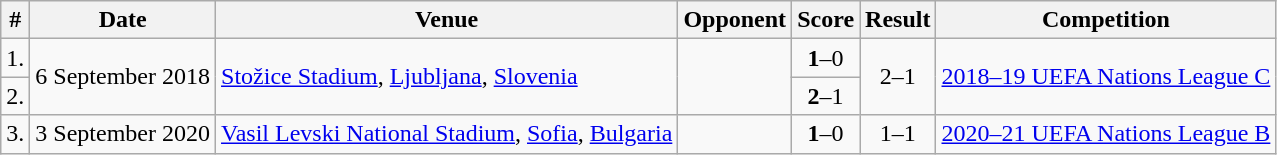<table class="wikitable sortable">
<tr>
<th>#</th>
<th>Date</th>
<th>Venue</th>
<th>Opponent</th>
<th>Score</th>
<th>Result</th>
<th>Competition</th>
</tr>
<tr>
<td>1.</td>
<td rowspan=2>6 September 2018</td>
<td rowspan=2><a href='#'>Stožice Stadium</a>, <a href='#'>Ljubljana</a>, <a href='#'>Slovenia</a></td>
<td rowspan=2></td>
<td align=center><strong>1</strong>–0</td>
<td rowspan=2 align=center>2–1</td>
<td rowspan=2><a href='#'>2018–19 UEFA Nations League C</a></td>
</tr>
<tr>
<td>2.</td>
<td align=center><strong>2</strong>–1</td>
</tr>
<tr>
<td>3.</td>
<td>3 September 2020</td>
<td><a href='#'>Vasil Levski National Stadium</a>, <a href='#'>Sofia</a>, <a href='#'>Bulgaria</a></td>
<td></td>
<td align=center><strong>1</strong>–0</td>
<td align=center>1–1</td>
<td><a href='#'>2020–21 UEFA Nations League B</a></td>
</tr>
</table>
